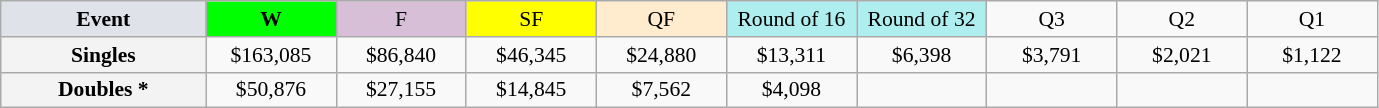<table class="wikitable" style="font-size:90%; text-align:center;">
<tr>
<td style="width:130px; background:#dfe2e9;"><strong>Event</strong></td>
<td style="width:80px; background:lime;"><strong>W</strong></td>
<td style="width:80px; background:thistle;">F</td>
<td style="width:80px; background:#ffff00;">SF</td>
<td style="width:80px; background:#ffebcd;">QF</td>
<td style="width:80px; background:#afeeee;">Round of 16</td>
<td style="width:80px; background:#afeeee;">Round of 32</td>
<td style="width:80px;">Q3</td>
<td style="width:80px;">Q2</td>
<td style="width:80px;">Q1</td>
</tr>
<tr>
<th style="background:#f3f3f3;">Singles</th>
<td>$163,085</td>
<td>$86,840</td>
<td>$46,345</td>
<td>$24,880</td>
<td>$13,311</td>
<td>$6,398</td>
<td>$3,791</td>
<td>$2,021</td>
<td>$1,122</td>
</tr>
<tr>
<th style="background:#f3f3f3;">Doubles *</th>
<td>$50,876</td>
<td>$27,155</td>
<td>$14,845</td>
<td>$7,562</td>
<td>$4,098</td>
<td></td>
<td></td>
<td></td>
<td></td>
</tr>
</table>
